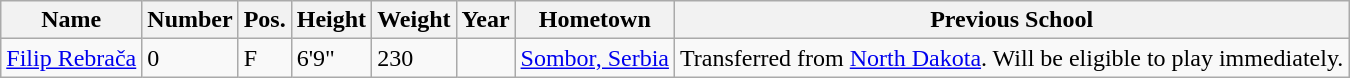<table class="wikitable sortable" border="1">
<tr>
<th>Name</th>
<th>Number</th>
<th>Pos.</th>
<th>Height</th>
<th>Weight</th>
<th>Year</th>
<th>Hometown</th>
<th class="unsortable">Previous School</th>
</tr>
<tr>
<td><a href='#'>Filip Rebrača</a></td>
<td>0</td>
<td>F</td>
<td>6'9"</td>
<td>230</td>
<td></td>
<td><a href='#'>Sombor, Serbia</a></td>
<td>Transferred from <a href='#'>North Dakota</a>. Will be eligible to play immediately.</td>
</tr>
</table>
